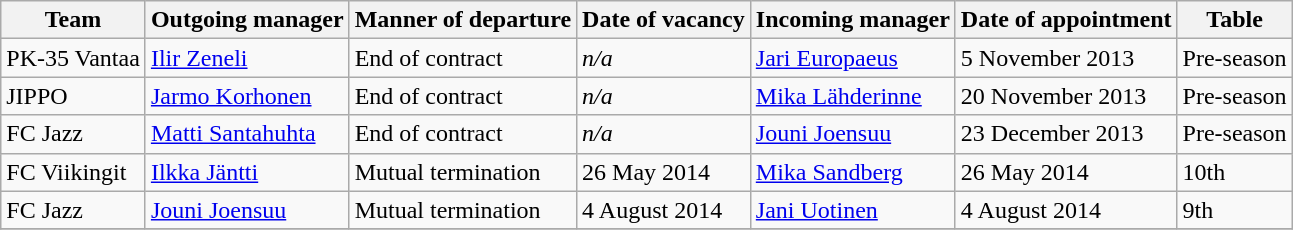<table class="wikitable">
<tr>
<th>Team</th>
<th>Outgoing manager</th>
<th>Manner of departure</th>
<th>Date of vacancy</th>
<th>Incoming manager</th>
<th>Date of appointment</th>
<th>Table</th>
</tr>
<tr>
<td>PK-35 Vantaa</td>
<td> <a href='#'>Ilir Zeneli</a></td>
<td>End of contract</td>
<td><em>n/a</em></td>
<td> <a href='#'>Jari Europaeus</a></td>
<td>5 November 2013</td>
<td>Pre-season</td>
</tr>
<tr>
<td>JIPPO</td>
<td> <a href='#'>Jarmo Korhonen</a></td>
<td>End of contract</td>
<td><em>n/a</em></td>
<td> <a href='#'>Mika Lähderinne</a></td>
<td>20 November 2013</td>
<td>Pre-season</td>
</tr>
<tr>
<td>FC Jazz</td>
<td> <a href='#'>Matti Santahuhta</a></td>
<td>End of contract</td>
<td><em>n/a</em></td>
<td> <a href='#'>Jouni Joensuu</a></td>
<td>23 December 2013</td>
<td>Pre-season</td>
</tr>
<tr>
<td>FC Viikingit</td>
<td> <a href='#'>Ilkka Jäntti</a></td>
<td>Mutual termination</td>
<td>26 May 2014</td>
<td> <a href='#'>Mika Sandberg</a></td>
<td>26 May 2014</td>
<td>10th</td>
</tr>
<tr>
<td>FC Jazz</td>
<td> <a href='#'>Jouni Joensuu</a></td>
<td>Mutual termination</td>
<td>4 August 2014</td>
<td> <a href='#'>Jani Uotinen</a></td>
<td>4 August 2014</td>
<td>9th</td>
</tr>
<tr>
</tr>
</table>
